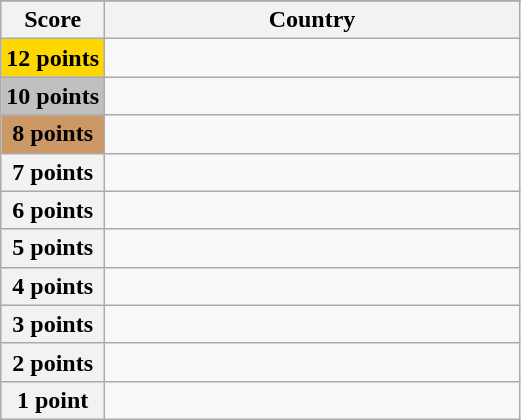<table class="wikitable">
<tr>
</tr>
<tr>
<th scope="col" width="20%">Score</th>
<th scope="col">Country</th>
</tr>
<tr>
<th scope="row" style="background:gold">12 points</th>
<td></td>
</tr>
<tr>
<th scope="row" style="background:silver">10 points</th>
<td></td>
</tr>
<tr>
<th scope="row" style="background:#CC9966">8 points</th>
<td></td>
</tr>
<tr>
<th scope="row">7 points</th>
<td></td>
</tr>
<tr>
<th scope="row">6 points</th>
<td></td>
</tr>
<tr>
<th scope="row">5 points</th>
<td></td>
</tr>
<tr>
<th scope="row">4 points</th>
<td></td>
</tr>
<tr>
<th scope="row">3 points</th>
<td></td>
</tr>
<tr>
<th scope="row">2 points</th>
<td></td>
</tr>
<tr>
<th scope="row">1 point</th>
<td></td>
</tr>
</table>
